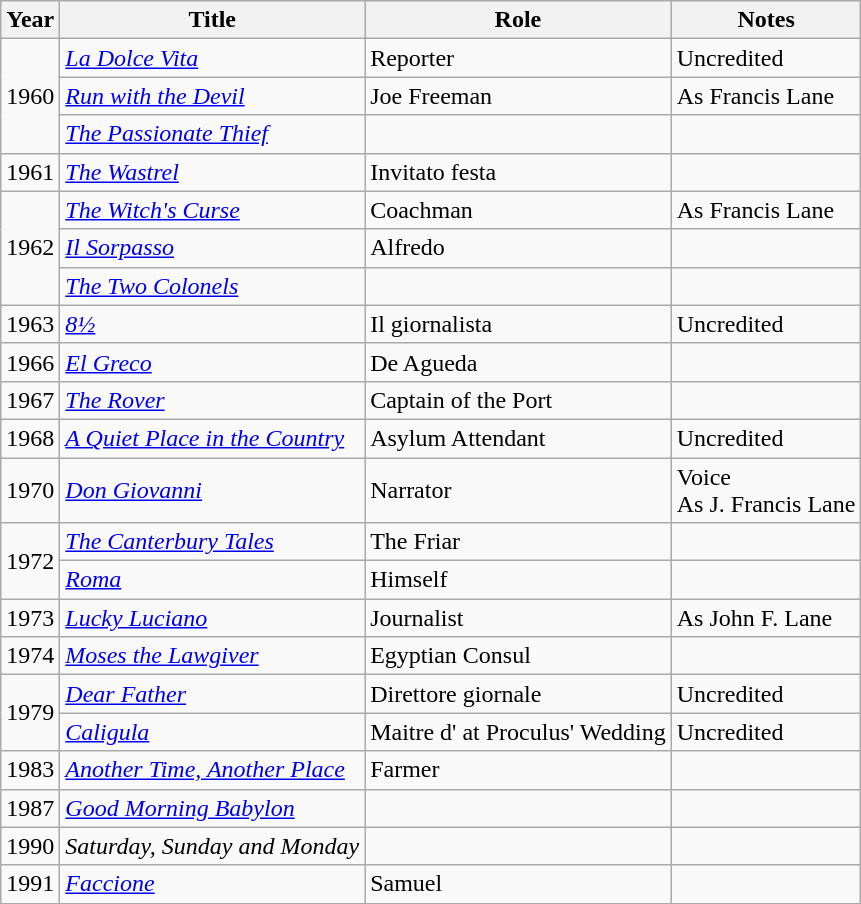<table class="wikitable">
<tr>
<th>Year</th>
<th>Title</th>
<th>Role</th>
<th>Notes</th>
</tr>
<tr>
<td rowspan="3">1960</td>
<td><em><a href='#'>La Dolce Vita</a></em></td>
<td>Reporter</td>
<td>Uncredited</td>
</tr>
<tr>
<td><em><a href='#'>Run with the Devil</a></em></td>
<td>Joe Freeman</td>
<td>As Francis Lane</td>
</tr>
<tr>
<td><a href='#'><em>The Passionate Thief</em></a></td>
<td></td>
<td></td>
</tr>
<tr>
<td>1961</td>
<td><em><a href='#'>The Wastrel</a></em></td>
<td>Invitato festa</td>
<td></td>
</tr>
<tr>
<td rowspan="3">1962</td>
<td><em><a href='#'>The Witch's Curse</a></em></td>
<td>Coachman</td>
<td>As Francis Lane</td>
</tr>
<tr>
<td><em><a href='#'>Il Sorpasso</a></em></td>
<td>Alfredo</td>
<td></td>
</tr>
<tr>
<td><em><a href='#'>The Two Colonels</a></em></td>
<td></td>
<td></td>
</tr>
<tr>
<td>1963</td>
<td><em><a href='#'>8½</a></em></td>
<td>Il giornalista</td>
<td>Uncredited</td>
</tr>
<tr>
<td>1966</td>
<td><a href='#'><em>El Greco</em></a></td>
<td>De Agueda</td>
<td></td>
</tr>
<tr>
<td>1967</td>
<td><a href='#'><em>The Rover</em></a></td>
<td>Captain of the Port</td>
<td></td>
</tr>
<tr>
<td>1968</td>
<td><em><a href='#'>A Quiet Place in the Country</a></em></td>
<td>Asylum Attendant</td>
<td>Uncredited</td>
</tr>
<tr>
<td>1970</td>
<td><a href='#'><em>Don Giovanni</em></a></td>
<td>Narrator</td>
<td>Voice<br>As J. Francis Lane</td>
</tr>
<tr>
<td rowspan="2">1972</td>
<td><a href='#'><em>The Canterbury Tales</em></a></td>
<td>The Friar</td>
<td></td>
</tr>
<tr>
<td><a href='#'><em>Roma</em></a></td>
<td>Himself</td>
<td></td>
</tr>
<tr>
<td>1973</td>
<td><a href='#'><em>Lucky Luciano</em></a></td>
<td>Journalist</td>
<td>As John F. Lane</td>
</tr>
<tr>
<td>1974</td>
<td><em><a href='#'>Moses the Lawgiver</a></em></td>
<td>Egyptian Consul</td>
<td></td>
</tr>
<tr>
<td rowspan="2">1979</td>
<td><a href='#'><em>Dear Father</em></a></td>
<td>Direttore giornale</td>
<td>Uncredited</td>
</tr>
<tr>
<td><a href='#'><em>Caligula</em></a></td>
<td>Maitre d' at Proculus' Wedding</td>
<td>Uncredited</td>
</tr>
<tr>
<td>1983</td>
<td><a href='#'><em>Another Time, Another Place</em></a></td>
<td>Farmer</td>
<td></td>
</tr>
<tr>
<td>1987</td>
<td><a href='#'><em>Good Morning Babylon</em></a></td>
<td></td>
<td></td>
</tr>
<tr>
<td>1990</td>
<td><em>Saturday, Sunday and Monday</em></td>
<td></td>
<td></td>
</tr>
<tr>
<td>1991</td>
<td><em><a href='#'>Faccione</a></em></td>
<td>Samuel</td>
<td></td>
</tr>
</table>
